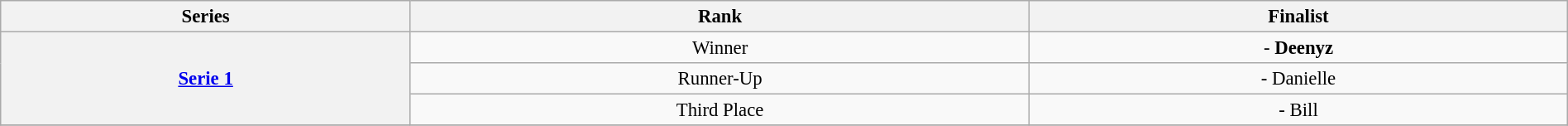<table class="wikitable" style="text-align:center; font-size:95%; line-height:18px; width:100%;">
<tr>
<th scope="col"><strong>Series</strong></th>
<th scope="col"><strong>Rank</strong></th>
<th scope="col"><strong>Finalist</strong></th>
</tr>
<tr>
<th rowspan="3"><a href='#'>Serie 1</a></th>
<td>Winner</td>
<td> - <strong>Deenyz</strong></td>
</tr>
<tr>
<td>Runner-Up</td>
<td> - Danielle</td>
</tr>
<tr>
<td>Third Place</td>
<td> - Bill</td>
</tr>
<tr>
</tr>
</table>
